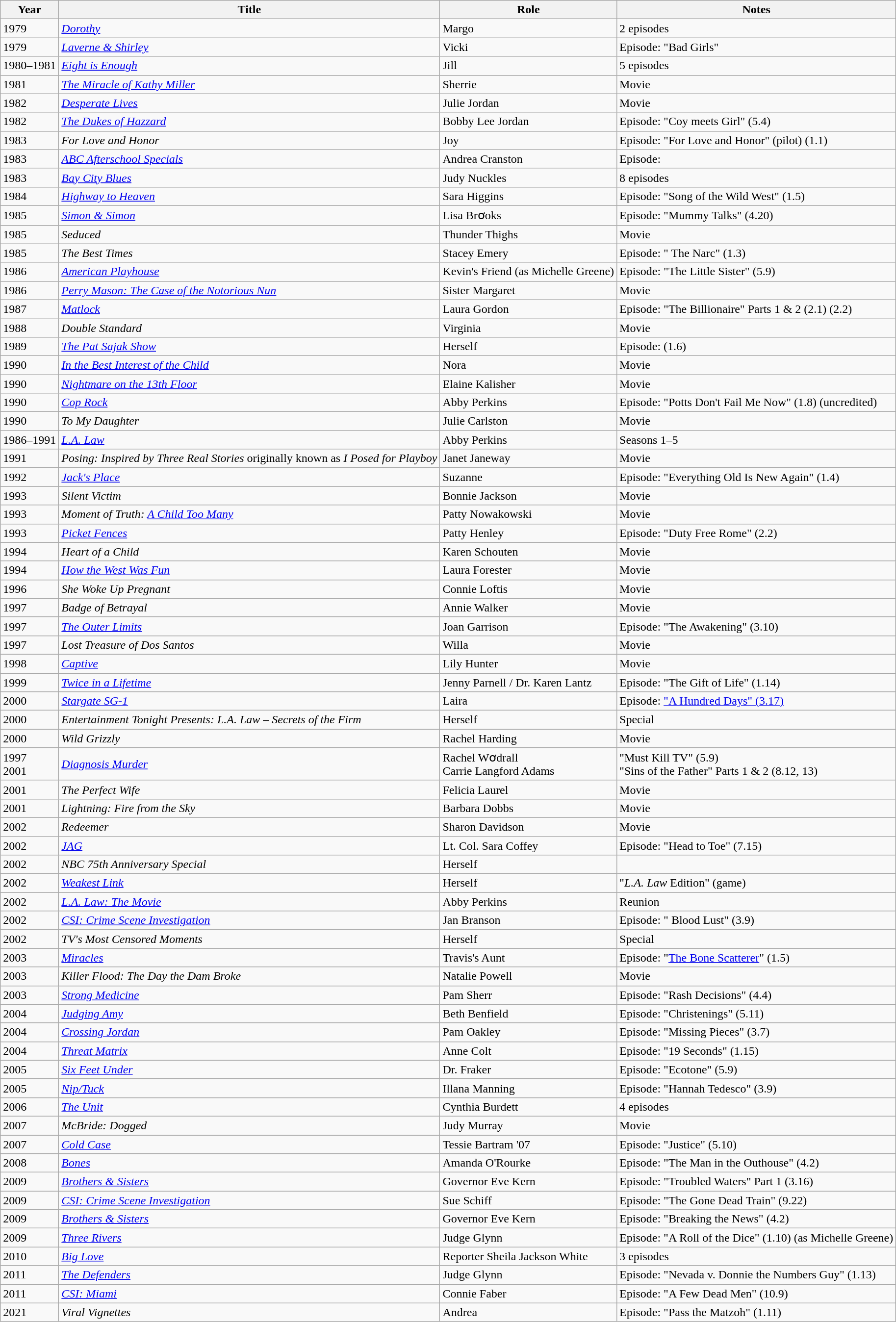<table class="wikitable sortable">
<tr>
<th>Year</th>
<th>Title</th>
<th>Role</th>
<th class="unsortable">Notes</th>
</tr>
<tr>
<td>1979</td>
<td><em><a href='#'>Dorothy</a></em></td>
<td>Margo</td>
<td>2 episodes</td>
</tr>
<tr>
<td>1979</td>
<td><em><a href='#'>Laverne & Shirley</a></em></td>
<td>Vicki</td>
<td>Episode: "Bad Girls"</td>
</tr>
<tr>
<td>1980–1981</td>
<td><em><a href='#'>Eight is Enough</a></em></td>
<td>Jill</td>
<td>5 episodes</td>
</tr>
<tr>
<td>1981</td>
<td><em><a href='#'>The Miracle of Kathy Miller</a></em></td>
<td>Sherrie</td>
<td>Movie</td>
</tr>
<tr>
<td>1982</td>
<td><em><a href='#'>Desperate Lives</a></em></td>
<td>Julie Jordan</td>
<td>Movie</td>
</tr>
<tr>
<td>1982</td>
<td><em><a href='#'>The Dukes of Hazzard</a></em></td>
<td>Bobby Lee Jordan</td>
<td>Episode: "Coy meets Girl" (5.4)</td>
</tr>
<tr>
<td>1983</td>
<td><em>For Love and Honor</em></td>
<td>Joy</td>
<td>Episode: "For Love and Honor" (pilot) (1.1)</td>
</tr>
<tr>
<td>1983</td>
<td><em><a href='#'>ABC Afterschool Specials</a></em></td>
<td>Andrea Cranston</td>
<td>Episode: </td>
</tr>
<tr>
<td>1983</td>
<td><em><a href='#'>Bay City Blues</a></em></td>
<td>Judy Nuckles</td>
<td>8 episodes</td>
</tr>
<tr>
<td>1984</td>
<td><em><a href='#'>Highway to Heaven</a></em></td>
<td>Sara Higgins</td>
<td>Episode: "Song of the Wild West" (1.5)</td>
</tr>
<tr>
<td>1985</td>
<td><em><a href='#'>Simon & Simon</a></em></td>
<td>Lisa Brơoks</td>
<td>Episode: "Mummy Talks" (4.20)</td>
</tr>
<tr>
<td>1985</td>
<td><em>Seduced</em></td>
<td>Thunder Thighs</td>
<td>Movie</td>
</tr>
<tr>
<td>1985</td>
<td><em>The Best Times</em></td>
<td>Stacey Emery</td>
<td>Episode: " The Narc" (1.3)</td>
</tr>
<tr>
<td>1986</td>
<td><em><a href='#'>American Playhouse</a></em></td>
<td>Kevin's Friend (as Michelle Greene)</td>
<td>Episode: "The Little Sister" (5.9)</td>
</tr>
<tr>
<td>1986</td>
<td><em><a href='#'>Perry Mason: The Case of the Notorious Nun</a></em></td>
<td>Sister Margaret</td>
<td>Movie</td>
</tr>
<tr>
<td>1987</td>
<td><em><a href='#'>Matlock</a></em></td>
<td>Laura Gordon</td>
<td>Episode: "The Billionaire" Parts 1 & 2 (2.1) (2.2)</td>
</tr>
<tr>
<td>1988</td>
<td><em>Double Standard</em></td>
<td>Virginia</td>
<td>Movie</td>
</tr>
<tr>
<td>1989</td>
<td><em><a href='#'>The Pat Sajak Show</a></em></td>
<td>Herself</td>
<td>Episode: (1.6)</td>
</tr>
<tr>
<td>1990</td>
<td><em><a href='#'>In the Best Interest of the Child</a></em></td>
<td>Nora</td>
<td>Movie</td>
</tr>
<tr>
<td>1990</td>
<td><em><a href='#'>Nightmare on the 13th Floor</a></em></td>
<td>Elaine Kalisher</td>
<td>Movie</td>
</tr>
<tr>
<td>1990</td>
<td><em><a href='#'>Cop Rock</a></em></td>
<td>Abby Perkins</td>
<td>Episode: "Potts Don't Fail Me Now" (1.8) (uncredited)</td>
</tr>
<tr>
<td>1990</td>
<td><em>To My Daughter</em></td>
<td>Julie Carlston</td>
<td>Movie</td>
</tr>
<tr>
<td>1986–1991</td>
<td><em><a href='#'>L.A. Law</a></em></td>
<td>Abby Perkins</td>
<td>Seasons 1–5</td>
</tr>
<tr>
<td>1991</td>
<td><em>Posing: Inspired by Three Real Stories</em> originally known as <em>I Posed for Playboy</em></td>
<td>Janet Janeway</td>
<td>Movie</td>
</tr>
<tr>
<td>1992</td>
<td><em><a href='#'>Jack's Place</a></em></td>
<td>Suzanne</td>
<td>Episode: "Everything Old Is New Again" (1.4)</td>
</tr>
<tr>
<td>1993</td>
<td><em>Silent Victim</em></td>
<td>Bonnie Jackson</td>
<td>Movie</td>
</tr>
<tr>
<td>1993</td>
<td><em>Moment of Truth: <a href='#'>A Child Too Many</a></em></td>
<td>Patty Nowakowski</td>
<td>Movie</td>
</tr>
<tr>
<td>1993</td>
<td><em><a href='#'>Picket Fences</a></em></td>
<td>Patty Henley</td>
<td>Episode: "Duty Free Rome" (2.2)</td>
</tr>
<tr>
<td>1994</td>
<td><em>Heart of a Child</em></td>
<td>Karen Schouten</td>
<td>Movie</td>
</tr>
<tr>
<td>1994</td>
<td><em><a href='#'>How the West Was Fun</a></em></td>
<td>Laura Forester</td>
<td>Movie</td>
</tr>
<tr>
<td>1996</td>
<td><em>She Woke Up Pregnant</em></td>
<td>Connie Loftis</td>
<td>Movie</td>
</tr>
<tr>
<td>1997</td>
<td><em>Badge of Betrayal</em></td>
<td>Annie Walker</td>
<td>Movie</td>
</tr>
<tr>
<td>1997</td>
<td><em><a href='#'>The Outer Limits</a></em></td>
<td>Joan Garrison</td>
<td>Episode: "The Awakening" (3.10)</td>
</tr>
<tr>
<td>1997</td>
<td><em>Lost Treasure of Dos Santos</em></td>
<td>Willa</td>
<td>Movie</td>
</tr>
<tr>
<td>1998</td>
<td><em><a href='#'>Captive</a></em></td>
<td>Lily Hunter</td>
<td>Movie</td>
</tr>
<tr>
<td>1999</td>
<td><em><a href='#'>Twice in a Lifetime</a></em></td>
<td>Jenny Parnell / Dr. Karen Lantz</td>
<td>Episode: "The Gift of Life" (1.14)</td>
</tr>
<tr>
<td>2000</td>
<td><em><a href='#'>Stargate SG-1</a></em></td>
<td>Laira</td>
<td>Episode: <a href='#'>"A Hundred Days" (3.17)</a></td>
</tr>
<tr>
<td>2000</td>
<td><em>Entertainment Tonight Presents: L.A. Law – Secrets of the Firm</em></td>
<td>Herself</td>
<td>Special</td>
</tr>
<tr>
<td>2000</td>
<td><em>Wild Grizzly</em></td>
<td>Rachel Harding</td>
<td>Movie</td>
</tr>
<tr>
<td>1997<br>2001</td>
<td><em><a href='#'>Diagnosis Murder</a></em></td>
<td>Rachel Wơdrall<br>Carrie Langford Adams</td>
<td>"Must Kill TV" (5.9)<br>"Sins of the Father" Parts 1 & 2 (8.12, 13)</td>
</tr>
<tr>
<td>2001</td>
<td><em>The Perfect Wife</em></td>
<td>Felicia Laurel</td>
<td>Movie</td>
</tr>
<tr>
<td>2001</td>
<td><em>Lightning: Fire from the Sky</em></td>
<td>Barbara Dobbs</td>
<td>Movie</td>
</tr>
<tr>
<td>2002</td>
<td><em>Redeemer</em></td>
<td>Sharon Davidson</td>
<td>Movie</td>
</tr>
<tr>
<td>2002</td>
<td><em><a href='#'>JAG</a></em></td>
<td>Lt. Col. Sara Coffey</td>
<td>Episode: "Head to Toe" (7.15)</td>
</tr>
<tr>
<td>2002</td>
<td><em>NBC 75th Anniversary Special</em></td>
<td>Herself</td>
<td></td>
</tr>
<tr>
<td>2002</td>
<td><em><a href='#'>Weakest Link</a></em></td>
<td>Herself</td>
<td>"<em>L.A. Law</em> Edition" (game)</td>
</tr>
<tr>
<td>2002</td>
<td><em><a href='#'>L.A. Law: The Movie</a></em></td>
<td>Abby Perkins</td>
<td>Reunion</td>
</tr>
<tr>
<td>2002</td>
<td><em><a href='#'>CSI: Crime Scene Investigation</a></em></td>
<td>Jan Branson</td>
<td>Episode: " Blood Lust" (3.9)</td>
</tr>
<tr>
<td>2002</td>
<td><em>TV's Most Censored Moments</em></td>
<td>Herself</td>
<td>Special</td>
</tr>
<tr>
<td>2003</td>
<td><em><a href='#'>Miracles</a></em></td>
<td>Travis's Aunt</td>
<td>Episode: "<a href='#'>The Bone Scatterer</a>" (1.5)</td>
</tr>
<tr>
<td>2003</td>
<td><em>Killer Flood: The Day the Dam Broke</em></td>
<td>Natalie Powell</td>
<td>Movie</td>
</tr>
<tr>
<td>2003</td>
<td><em><a href='#'>Strong Medicine</a></em></td>
<td>Pam Sherr</td>
<td>Episode: "Rash Decisions" (4.4)</td>
</tr>
<tr>
<td>2004</td>
<td><em><a href='#'>Judging Amy</a> </em></td>
<td>Beth Benfield</td>
<td>Episode: "Christenings" (5.11)</td>
</tr>
<tr>
<td>2004</td>
<td><em><a href='#'>Crossing Jordan</a></em></td>
<td>Pam Oakley</td>
<td>Episode: "Missing Pieces" (3.7)</td>
</tr>
<tr>
<td>2004</td>
<td><em><a href='#'>Threat Matrix</a></em></td>
<td>Anne Colt</td>
<td>Episode: "19 Seconds" (1.15)</td>
</tr>
<tr>
<td>2005</td>
<td><em><a href='#'>Six Feet Under</a></em></td>
<td>Dr. Fraker</td>
<td>Episode: "Ecotone" (5.9)</td>
</tr>
<tr>
<td>2005</td>
<td><em><a href='#'>Nip/Tuck</a></em></td>
<td>Illana Manning</td>
<td>Episode: "Hannah Tedesco" (3.9)</td>
</tr>
<tr>
<td>2006</td>
<td><em><a href='#'>The Unit</a></em></td>
<td>Cynthia Burdett</td>
<td>4 episodes</td>
</tr>
<tr>
<td>2007</td>
<td><em>McBride: Dogged</em></td>
<td>Judy Murray</td>
<td>Movie</td>
</tr>
<tr>
<td>2007</td>
<td><em><a href='#'>Cold Case</a></em></td>
<td>Tessie Bartram '07</td>
<td>Episode: "Justice" (5.10)</td>
</tr>
<tr>
<td>2008</td>
<td><em><a href='#'>Bones</a></em></td>
<td>Amanda O'Rourke</td>
<td>Episode: "The Man in the Outhouse" (4.2)</td>
</tr>
<tr>
<td>2009</td>
<td><em><a href='#'>Brothers & Sisters</a></em></td>
<td>Governor Eve Kern</td>
<td>Episode: "Troubled Waters" Part 1 (3.16)</td>
</tr>
<tr>
<td>2009</td>
<td><em><a href='#'>CSI: Crime Scene Investigation</a></em></td>
<td>Sue Schiff</td>
<td>Episode: "The Gone Dead Train" (9.22)</td>
</tr>
<tr>
<td>2009</td>
<td><em><a href='#'>Brothers & Sisters</a></em></td>
<td>Governor Eve Kern</td>
<td>Episode: "Breaking the News" (4.2)</td>
</tr>
<tr>
<td>2009</td>
<td><em><a href='#'>Three Rivers</a></em></td>
<td>Judge Glynn</td>
<td>Episode: "A Roll of the Dice" (1.10) (as Michelle Greene)</td>
</tr>
<tr>
<td>2010</td>
<td><em><a href='#'>Big Love</a></em></td>
<td>Reporter Sheila Jackson White</td>
<td>3 episodes</td>
</tr>
<tr>
<td>2011</td>
<td><em><a href='#'>The Defenders</a></em></td>
<td>Judge Glynn</td>
<td>Episode: "Nevada v. Donnie the Numbers Guy" (1.13)</td>
</tr>
<tr>
<td>2011</td>
<td><em><a href='#'>CSI: Miami</a></em></td>
<td>Connie Faber</td>
<td>Episode: "A Few Dead Men" (10.9)</td>
</tr>
<tr>
<td>2021</td>
<td><em>Viral Vignettes</em></td>
<td>Andrea</td>
<td>Episode: "Pass the Matzoh" (1.11)</td>
</tr>
</table>
